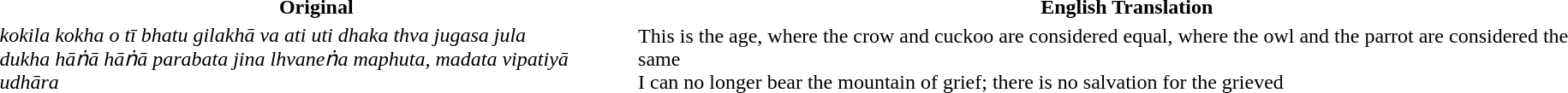<table>
<tr>
<th>Original</th>
<th>English Translation</th>
</tr>
<tr>
<td><em>kokila kokha o tī bhatu gilakhā va ati uti dhaka thva jugasa jula</em><br><em>dukha hāṅā hāṅā parabata jina lhvaneṅa maphuta,</em> <em>madata vipatiyā udhāra</em></td>
<td>This is the age, where the crow and cuckoo are considered equal, where the owl and the parrot are considered the same<br>I can no longer bear the mountain of grief; there is no salvation for the grieved</td>
</tr>
</table>
